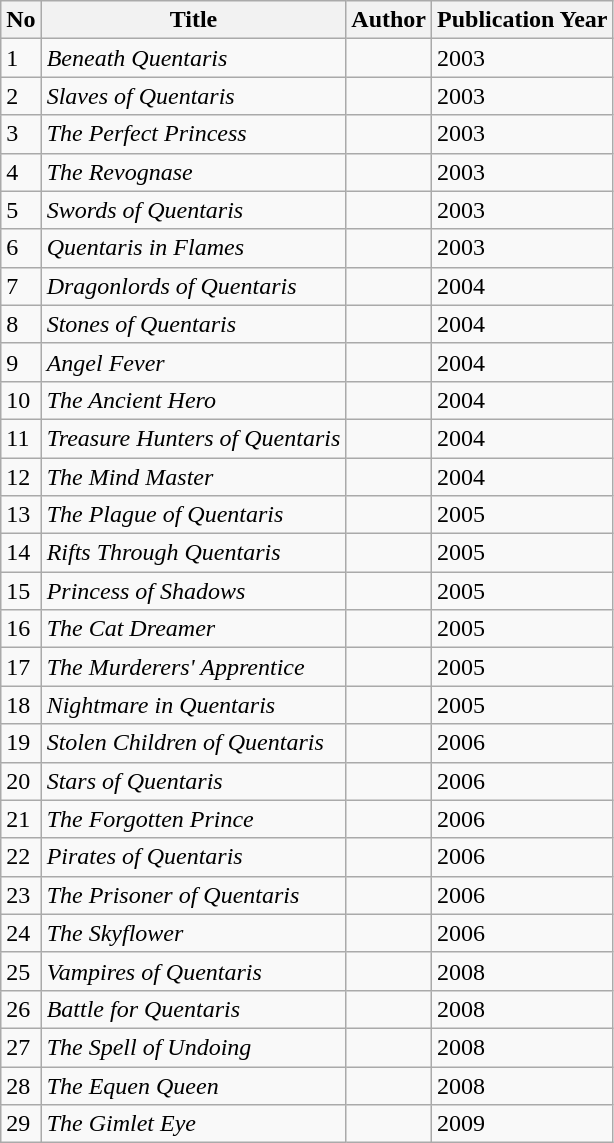<table class="wikitable sortable">
<tr>
<th>No</th>
<th>Title</th>
<th>Author</th>
<th>Publication Year</th>
</tr>
<tr>
<td>1</td>
<td><em>Beneath Quentaris</em></td>
<td></td>
<td>2003</td>
</tr>
<tr>
<td>2</td>
<td><em>Slaves of Quentaris</em></td>
<td></td>
<td>2003</td>
</tr>
<tr>
<td>3</td>
<td><em>The Perfect Princess</em></td>
<td></td>
<td>2003</td>
</tr>
<tr>
<td>4</td>
<td><em>The Revognase</em></td>
<td></td>
<td>2003</td>
</tr>
<tr>
<td>5</td>
<td><em>Swords of Quentaris</em></td>
<td></td>
<td>2003</td>
</tr>
<tr>
<td>6</td>
<td><em>Quentaris in Flames</em></td>
<td></td>
<td>2003</td>
</tr>
<tr>
<td>7</td>
<td><em>Dragonlords of Quentaris</em></td>
<td></td>
<td>2004</td>
</tr>
<tr>
<td>8</td>
<td><em>Stones of Quentaris</em></td>
<td></td>
<td>2004</td>
</tr>
<tr>
<td>9</td>
<td><em>Angel Fever</em></td>
<td></td>
<td>2004</td>
</tr>
<tr>
<td>10</td>
<td><em>The Ancient Hero</em></td>
<td></td>
<td>2004</td>
</tr>
<tr>
<td>11</td>
<td><em>Treasure Hunters of Quentaris</em></td>
<td></td>
<td>2004</td>
</tr>
<tr>
<td>12</td>
<td><em>The Mind Master</em></td>
<td></td>
<td>2004</td>
</tr>
<tr>
<td>13</td>
<td><em>The Plague of Quentaris</em></td>
<td></td>
<td>2005</td>
</tr>
<tr>
<td>14</td>
<td><em>Rifts Through Quentaris</em></td>
<td></td>
<td>2005</td>
</tr>
<tr>
<td>15</td>
<td><em>Princess of Shadows</em></td>
<td></td>
<td>2005</td>
</tr>
<tr>
<td>16</td>
<td><em>The Cat Dreamer</em></td>
<td></td>
<td>2005</td>
</tr>
<tr>
<td>17</td>
<td><em>The Murderers' Apprentice</em></td>
<td></td>
<td>2005</td>
</tr>
<tr>
<td>18</td>
<td><em>Nightmare in Quentaris</em></td>
<td></td>
<td>2005</td>
</tr>
<tr>
<td>19</td>
<td><em>Stolen Children of Quentaris</em></td>
<td></td>
<td>2006</td>
</tr>
<tr>
<td>20</td>
<td><em>Stars of Quentaris</em></td>
<td></td>
<td>2006</td>
</tr>
<tr>
<td>21</td>
<td><em>The Forgotten Prince</em></td>
<td></td>
<td>2006</td>
</tr>
<tr>
<td>22</td>
<td><em>Pirates of Quentaris</em></td>
<td></td>
<td>2006</td>
</tr>
<tr>
<td>23</td>
<td><em>The Prisoner of Quentaris</em></td>
<td></td>
<td>2006</td>
</tr>
<tr>
<td>24</td>
<td><em>The Skyflower</em></td>
<td></td>
<td>2006</td>
</tr>
<tr>
<td>25</td>
<td><em>Vampires of Quentaris</em></td>
<td></td>
<td>2008</td>
</tr>
<tr>
<td>26</td>
<td><em>Battle for Quentaris</em></td>
<td></td>
<td>2008</td>
</tr>
<tr>
<td>27</td>
<td><em>The Spell of Undoing</em></td>
<td></td>
<td>2008</td>
</tr>
<tr>
<td>28</td>
<td><em>The Equen Queen</em></td>
<td></td>
<td>2008</td>
</tr>
<tr>
<td>29</td>
<td><em>The Gimlet Eye</em></td>
<td></td>
<td>2009</td>
</tr>
</table>
